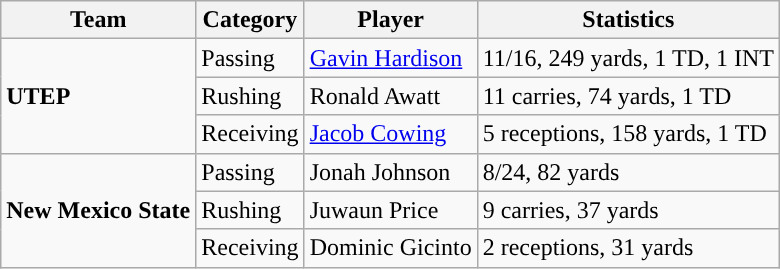<table class="wikitable" style="float: left;">
<tr>
<th>Team</th>
<th>Category</th>
<th>Player</th>
<th>Statistics</th>
</tr>
<tr>
<td rowspan=3><strong>UTEP</strong></td>
<td>Passing</td>
<td><a href='#'>Gavin Hardison</a></td>
<td>11/16, 249 yards, 1 TD, 1 INT</td>
</tr>
<tr>
<td>Rushing</td>
<td>Ronald Awatt</td>
<td>11 carries, 74 yards, 1 TD</td>
</tr>
<tr>
<td>Receiving</td>
<td><a href='#'>Jacob Cowing</a></td>
<td>5 receptions, 158 yards, 1 TD</td>
</tr>
<tr>
<td rowspan=3><strong>New Mexico State</strong></td>
<td>Passing</td>
<td>Jonah Johnson</td>
<td>8/24, 82 yards</td>
</tr>
<tr>
<td>Rushing</td>
<td>Juwaun Price</td>
<td>9 carries, 37 yards</td>
</tr>
<tr>
<td>Receiving</td>
<td>Dominic Gicinto</td>
<td>2 receptions, 31 yards</td>
</tr>
</table>
